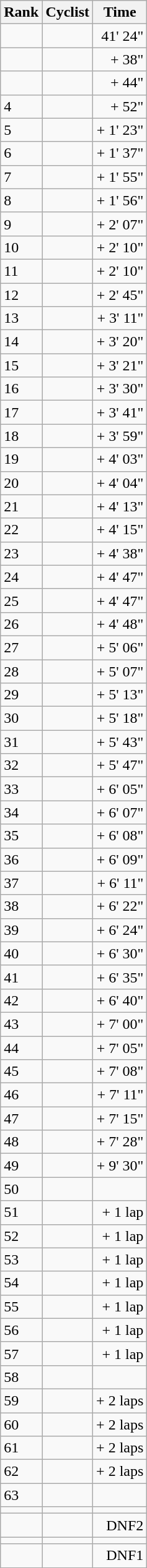<table class="wikitable">
<tr>
<th>Rank</th>
<th>Cyclist</th>
<th>Time</th>
</tr>
<tr>
<td></td>
<td></td>
<td align="right">41' 24"</td>
</tr>
<tr>
<td></td>
<td></td>
<td align="right">+ 38"</td>
</tr>
<tr>
<td></td>
<td></td>
<td align="right">+ 44"</td>
</tr>
<tr>
<td>4</td>
<td></td>
<td align="right">+ 52"</td>
</tr>
<tr>
<td>5</td>
<td></td>
<td align="right">+ 1' 23"</td>
</tr>
<tr>
<td>6</td>
<td></td>
<td align="right">+ 1' 37"</td>
</tr>
<tr>
<td>7</td>
<td></td>
<td align="right">+ 1' 55"</td>
</tr>
<tr>
<td>8</td>
<td></td>
<td align="right">+ 1' 56"</td>
</tr>
<tr>
<td>9</td>
<td></td>
<td align="right">+ 2' 07"</td>
</tr>
<tr>
<td>10</td>
<td></td>
<td align="right">+ 2' 10"</td>
</tr>
<tr>
<td>11</td>
<td></td>
<td align="right">+ 2' 10"</td>
</tr>
<tr>
<td>12</td>
<td></td>
<td align="right">+ 2' 45"</td>
</tr>
<tr>
<td>13</td>
<td></td>
<td align="right">+ 3' 11"</td>
</tr>
<tr>
<td>14</td>
<td></td>
<td align="right">+ 3' 20"</td>
</tr>
<tr>
<td>15</td>
<td></td>
<td align="right">+ 3' 21"</td>
</tr>
<tr>
<td>16</td>
<td></td>
<td align="right">+ 3' 30"</td>
</tr>
<tr>
<td>17</td>
<td></td>
<td align="right">+ 3' 41"</td>
</tr>
<tr>
<td>18</td>
<td></td>
<td align="right">+ 3' 59"</td>
</tr>
<tr>
<td>19</td>
<td></td>
<td align="right">+ 4' 03"</td>
</tr>
<tr>
<td>20</td>
<td></td>
<td align="right">+ 4' 04"</td>
</tr>
<tr>
<td>21</td>
<td></td>
<td align="right">+ 4' 13"</td>
</tr>
<tr>
<td>22</td>
<td></td>
<td align="right">+ 4' 15"</td>
</tr>
<tr>
<td>23</td>
<td></td>
<td align="right">+ 4' 38"</td>
</tr>
<tr>
<td>24</td>
<td></td>
<td align="right">+ 4' 47"</td>
</tr>
<tr>
<td>25</td>
<td></td>
<td align="right">+ 4' 47"</td>
</tr>
<tr>
<td>26</td>
<td></td>
<td align="right">+ 4' 48"</td>
</tr>
<tr>
<td>27</td>
<td></td>
<td align="right">+ 5' 06"</td>
</tr>
<tr>
<td>28</td>
<td></td>
<td align="right">+ 5' 07"</td>
</tr>
<tr>
<td>29</td>
<td></td>
<td align="right">+ 5' 13"</td>
</tr>
<tr>
<td>30</td>
<td></td>
<td align="right">+ 5' 18"</td>
</tr>
<tr>
<td>31</td>
<td></td>
<td align="right">+ 5' 43"</td>
</tr>
<tr>
<td>32</td>
<td></td>
<td align="right">+ 5' 47"</td>
</tr>
<tr>
<td>33</td>
<td></td>
<td align="right">+ 6' 05"</td>
</tr>
<tr>
<td>34</td>
<td></td>
<td align="right">+ 6' 07"</td>
</tr>
<tr>
<td>35</td>
<td></td>
<td align="right">+ 6' 08"</td>
</tr>
<tr>
<td>36</td>
<td></td>
<td align="right">+ 6' 09"</td>
</tr>
<tr>
<td>37</td>
<td></td>
<td align="right">+ 6' 11"</td>
</tr>
<tr>
<td>38</td>
<td></td>
<td align="right">+ 6' 22"</td>
</tr>
<tr>
<td>39</td>
<td></td>
<td align="right">+ 6' 24"</td>
</tr>
<tr>
<td>40</td>
<td></td>
<td align="right">+ 6' 30"</td>
</tr>
<tr>
<td>41</td>
<td></td>
<td align="right">+ 6' 35"</td>
</tr>
<tr>
<td>42</td>
<td></td>
<td align="right">+ 6' 40"</td>
</tr>
<tr>
<td>43</td>
<td></td>
<td align="right">+ 7' 00"</td>
</tr>
<tr>
<td>44</td>
<td></td>
<td align="right">+ 7' 05"</td>
</tr>
<tr>
<td>45</td>
<td></td>
<td align="right">+ 7' 08"</td>
</tr>
<tr>
<td>46</td>
<td></td>
<td align="right">+ 7' 11"</td>
</tr>
<tr>
<td>47</td>
<td></td>
<td align="right">+ 7' 15"</td>
</tr>
<tr>
<td>48</td>
<td></td>
<td align="right">+ 7' 28"</td>
</tr>
<tr>
<td>49</td>
<td></td>
<td align="right">+ 9' 30"</td>
</tr>
<tr>
<td>50</td>
<td></td>
<td align="right"></td>
</tr>
<tr>
<td>51</td>
<td></td>
<td align="right">+ 1 lap</td>
</tr>
<tr>
<td>52</td>
<td></td>
<td align="right">+ 1 lap</td>
</tr>
<tr>
<td>53</td>
<td></td>
<td align="right">+ 1 lap</td>
</tr>
<tr>
<td>54</td>
<td></td>
<td align="right">+ 1 lap</td>
</tr>
<tr>
<td>55</td>
<td></td>
<td align="right">+ 1 lap</td>
</tr>
<tr>
<td>56</td>
<td></td>
<td align="right">+ 1 lap</td>
</tr>
<tr>
<td>57</td>
<td></td>
<td align="right">+ 1 lap</td>
</tr>
<tr>
<td>58</td>
<td></td>
<td align="right"></td>
</tr>
<tr>
<td>59</td>
<td></td>
<td align="right">+ 2 laps</td>
</tr>
<tr>
<td>60</td>
<td></td>
<td align="right">+ 2 laps</td>
</tr>
<tr>
<td>61</td>
<td></td>
<td align="right">+ 2 laps</td>
</tr>
<tr>
<td>62</td>
<td></td>
<td align="right">+ 2 laps</td>
</tr>
<tr>
<td>63</td>
<td></td>
<td align="right"></td>
</tr>
<tr>
<td></td>
<td></td>
<td align="right"></td>
</tr>
<tr>
<td></td>
<td></td>
<td align="right">DNF2</td>
</tr>
<tr>
<td></td>
<td></td>
<td align="right"></td>
</tr>
<tr>
<td></td>
<td></td>
<td align="right">DNF1</td>
</tr>
</table>
